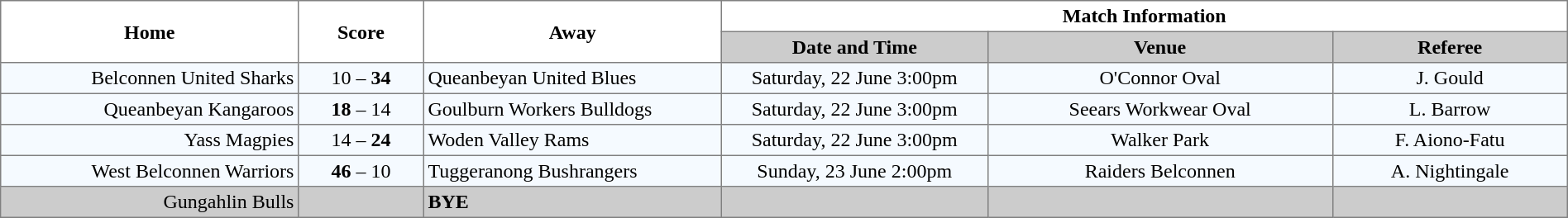<table border="1" cellpadding="3" cellspacing="0" width="100%" style="border-collapse:collapse;  text-align:center;">
<tr>
<th rowspan="2" width="19%">Home</th>
<th rowspan="2" width="8%">Score</th>
<th rowspan="2" width="19%">Away</th>
<th colspan="3">Match Information</th>
</tr>
<tr bgcolor="#CCCCCC">
<th width="17%">Date and Time</th>
<th width="22%">Venue</th>
<th width="50%">Referee</th>
</tr>
<tr style="text-align:center; background:#f5faff;">
<td align="right">Belconnen United Sharks </td>
<td>10 – <strong>34</strong></td>
<td align="left"> Queanbeyan United Blues</td>
<td>Saturday, 22 June 3:00pm</td>
<td>O'Connor Oval</td>
<td>J. Gould</td>
</tr>
<tr style="text-align:center; background:#f5faff;">
<td align="right">Queanbeyan Kangaroos </td>
<td><strong>18</strong> – 14</td>
<td align="left"><strong></strong> Goulburn Workers Bulldogs</td>
<td>Saturday, 22 June 3:00pm</td>
<td>Seears Workwear Oval</td>
<td>L. Barrow</td>
</tr>
<tr style="text-align:center; background:#f5faff;">
<td align="right">Yass Magpies </td>
<td>14 – <strong>24</strong></td>
<td align="left"> Woden Valley Rams</td>
<td>Saturday, 22 June 3:00pm</td>
<td>Walker Park</td>
<td>F. Aiono-Fatu</td>
</tr>
<tr style="text-align:center; background:#f5faff;">
<td align="right">West Belconnen Warriors </td>
<td><strong>46</strong> – 10</td>
<td align="left"> Tuggeranong Bushrangers</td>
<td>Sunday, 23 June 2:00pm</td>
<td>Raiders Belconnen</td>
<td>A. Nightingale</td>
</tr>
<tr style="text-align:center; background:#CCCCCC;">
<td align="right">Gungahlin Bulls </td>
<td></td>
<td align="left"><strong>BYE</strong></td>
<td></td>
<td></td>
<td></td>
</tr>
</table>
